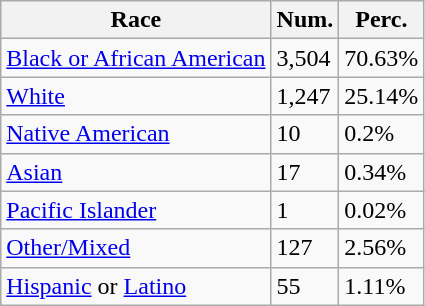<table class="wikitable">
<tr>
<th>Race</th>
<th>Num.</th>
<th>Perc.</th>
</tr>
<tr>
<td><a href='#'>Black or African American</a></td>
<td>3,504</td>
<td>70.63%</td>
</tr>
<tr>
<td><a href='#'>White</a></td>
<td>1,247</td>
<td>25.14%</td>
</tr>
<tr>
<td><a href='#'>Native American</a></td>
<td>10</td>
<td>0.2%</td>
</tr>
<tr>
<td><a href='#'>Asian</a></td>
<td>17</td>
<td>0.34%</td>
</tr>
<tr>
<td><a href='#'>Pacific Islander</a></td>
<td>1</td>
<td>0.02%</td>
</tr>
<tr>
<td><a href='#'>Other/Mixed</a></td>
<td>127</td>
<td>2.56%</td>
</tr>
<tr>
<td><a href='#'>Hispanic</a> or <a href='#'>Latino</a></td>
<td>55</td>
<td>1.11%</td>
</tr>
</table>
